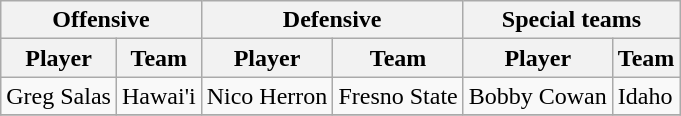<table class="wikitable" border="1">
<tr>
<th colspan="2">Offensive</th>
<th colspan="2">Defensive</th>
<th colspan="2">Special teams</th>
</tr>
<tr>
<th>Player</th>
<th>Team</th>
<th>Player</th>
<th>Team</th>
<th>Player</th>
<th>Team</th>
</tr>
<tr>
<td>Greg Salas</td>
<td>Hawai'i</td>
<td>Nico Herron</td>
<td>Fresno State</td>
<td>Bobby Cowan</td>
<td>Idaho</td>
</tr>
<tr>
</tr>
</table>
